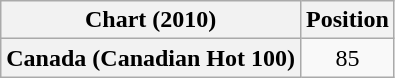<table class="wikitable plainrowheaders" style="text-align:center">
<tr>
<th scope="col">Chart (2010)</th>
<th scope="col">Position</th>
</tr>
<tr>
<th scope="row">Canada (Canadian Hot 100)</th>
<td>85</td>
</tr>
</table>
